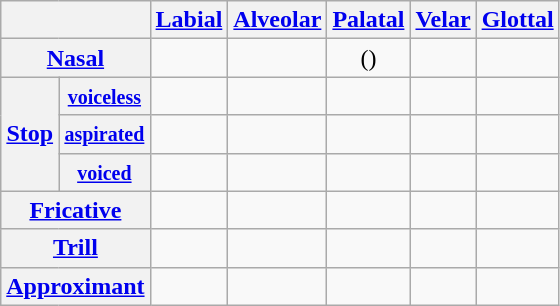<table class="wikitable" style=text-align:center>
<tr>
<th colspan="2"></th>
<th><a href='#'>Labial</a></th>
<th><a href='#'>Alveolar</a></th>
<th><a href='#'>Palatal</a></th>
<th><a href='#'>Velar</a></th>
<th><a href='#'>Glottal</a></th>
</tr>
<tr align="center">
<th colspan="2"><a href='#'>Nasal</a></th>
<td></td>
<td></td>
<td>()</td>
<td></td>
<td></td>
</tr>
<tr align="center">
<th rowspan="3"><a href='#'>Stop</a></th>
<th><small><a href='#'>voiceless</a></small></th>
<td></td>
<td></td>
<td></td>
<td></td>
<td></td>
</tr>
<tr>
<th><small><a href='#'>aspirated</a></small></th>
<td></td>
<td></td>
<td></td>
<td></td>
<td></td>
</tr>
<tr>
<th><a href='#'><small>voiced</small></a></th>
<td></td>
<td></td>
<td></td>
<td></td>
<td></td>
</tr>
<tr align="center">
<th colspan="2"><a href='#'>Fricative</a></th>
<td></td>
<td></td>
<td></td>
<td></td>
<td></td>
</tr>
<tr align="center">
<th colspan="2"><a href='#'>Trill</a></th>
<td></td>
<td></td>
<td></td>
<td></td>
<td></td>
</tr>
<tr align="center">
<th colspan="2"><a href='#'>Approximant</a></th>
<td></td>
<td></td>
<td></td>
<td></td>
<td></td>
</tr>
</table>
